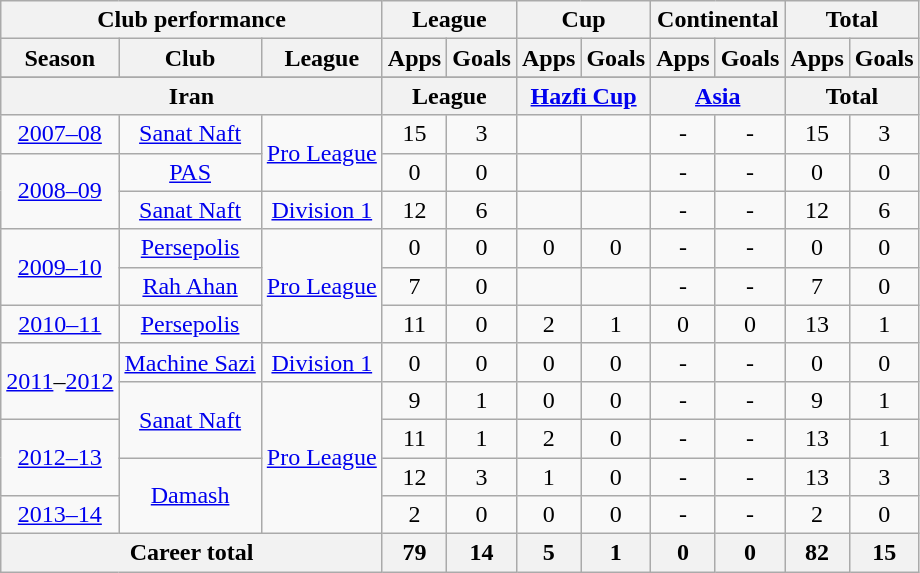<table class="wikitable" style="text-align:center">
<tr>
<th colspan=3>Club performance</th>
<th colspan=2>League</th>
<th colspan=2>Cup</th>
<th colspan=2>Continental</th>
<th colspan=2>Total</th>
</tr>
<tr>
<th>Season</th>
<th>Club</th>
<th>League</th>
<th>Apps</th>
<th>Goals</th>
<th>Apps</th>
<th>Goals</th>
<th>Apps</th>
<th>Goals</th>
<th>Apps</th>
<th>Goals</th>
</tr>
<tr>
</tr>
<tr>
<th colspan=3>Iran</th>
<th colspan=2>League</th>
<th colspan=2><a href='#'>Hazfi Cup</a></th>
<th colspan=2><a href='#'>Asia</a></th>
<th colspan=2>Total</th>
</tr>
<tr>
<td><a href='#'>2007–08</a></td>
<td><a href='#'>Sanat Naft</a></td>
<td rowspan="2"><a href='#'>Pro League</a></td>
<td>15</td>
<td>3</td>
<td></td>
<td></td>
<td>-</td>
<td>-</td>
<td>15</td>
<td>3</td>
</tr>
<tr>
<td rowspan="2"><a href='#'>2008–09</a></td>
<td><a href='#'>PAS</a></td>
<td>0</td>
<td>0</td>
<td></td>
<td></td>
<td>-</td>
<td>-</td>
<td>0</td>
<td>0</td>
</tr>
<tr>
<td><a href='#'>Sanat Naft</a></td>
<td rowspan="1"><a href='#'>Division 1</a></td>
<td>12</td>
<td>6</td>
<td></td>
<td></td>
<td>-</td>
<td>-</td>
<td>12</td>
<td>6</td>
</tr>
<tr>
<td rowspan="2"><a href='#'>2009–10</a></td>
<td><a href='#'>Persepolis</a></td>
<td rowspan="3"><a href='#'>Pro League</a></td>
<td>0</td>
<td>0</td>
<td>0</td>
<td>0</td>
<td>-</td>
<td>-</td>
<td>0</td>
<td>0</td>
</tr>
<tr>
<td><a href='#'>Rah Ahan</a></td>
<td>7</td>
<td>0</td>
<td></td>
<td></td>
<td>-</td>
<td>-</td>
<td>7</td>
<td>0</td>
</tr>
<tr>
<td><a href='#'>2010–11</a></td>
<td><a href='#'>Persepolis</a></td>
<td>11</td>
<td>0</td>
<td>2</td>
<td>1</td>
<td>0</td>
<td>0</td>
<td>13</td>
<td>1</td>
</tr>
<tr>
<td rowspan="2"><a href='#'>2011</a>–<a href='#'>2012</a></td>
<td><a href='#'>Machine Sazi</a></td>
<td rowspan="1"><a href='#'>Division 1</a></td>
<td>0</td>
<td>0</td>
<td>0</td>
<td>0</td>
<td>-</td>
<td>-</td>
<td>0</td>
<td>0</td>
</tr>
<tr>
<td rowspan="2"><a href='#'>Sanat Naft</a></td>
<td rowspan="4"><a href='#'>Pro League</a></td>
<td>9</td>
<td>1</td>
<td>0</td>
<td>0</td>
<td>-</td>
<td>-</td>
<td>9</td>
<td>1</td>
</tr>
<tr>
<td rowspan="2"><a href='#'>2012–13</a></td>
<td>11</td>
<td>1</td>
<td>2</td>
<td>0</td>
<td>-</td>
<td>-</td>
<td>13</td>
<td>1</td>
</tr>
<tr>
<td rowspan="2"><a href='#'>Damash</a></td>
<td>12</td>
<td>3</td>
<td>1</td>
<td>0</td>
<td>-</td>
<td>-</td>
<td>13</td>
<td>3</td>
</tr>
<tr>
<td><a href='#'>2013–14</a></td>
<td>2</td>
<td>0</td>
<td>0</td>
<td>0</td>
<td>-</td>
<td>-</td>
<td>2</td>
<td>0</td>
</tr>
<tr>
<th colspan=3>Career total</th>
<th>79</th>
<th>14</th>
<th>5</th>
<th>1</th>
<th>0</th>
<th>0</th>
<th>82</th>
<th>15</th>
</tr>
</table>
